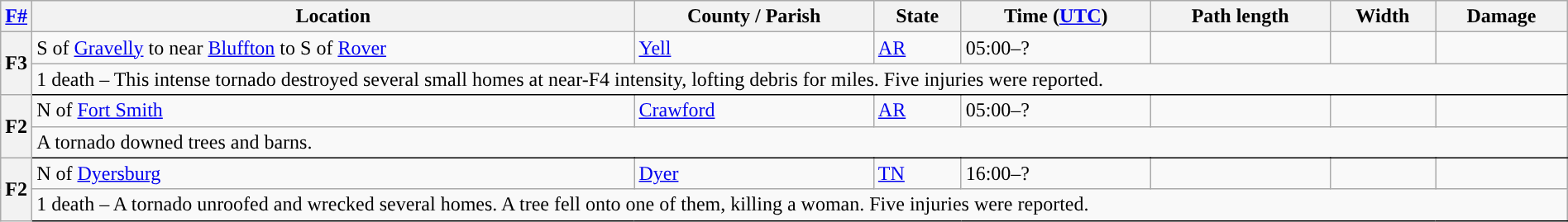<table class="wikitable sortable" style="width:100%;">
<tr>
<th scope="col"  style="width:2%; text-align:center;"><a href='#'>F#</a></th>
<th scope="col" text-align:center;" class="unsortable">Location</th>
<th scope="col" text-align:center;" class="unsortable">County / Parish</th>
<th scope="col" text-align:center;">State</th>
<th scope="col" text-align:center;">Time (<a href='#'>UTC</a>)</th>
<th scope="col" text-align:center;">Path length</th>
<th scope="col" text-align:center;">Width</th>
<th scope="col" text-align:center;">Damage</th>
</tr>
<tr>
<th scope="row" rowspan="2" style="background-color:#">F3</th>
<td>S of <a href='#'>Gravelly</a> to near <a href='#'>Bluffton</a> to S of <a href='#'>Rover</a></td>
<td><a href='#'>Yell</a></td>
<td><a href='#'>AR</a></td>
<td>05:00–?</td>
<td></td>
<td></td>
<td></td>
</tr>
<tr class="expand-child">
<td colspan="9" style=" border-bottom: 1px solid black;">1 death – This intense tornado destroyed several small homes at near-F4 intensity, lofting debris for miles. Five injuries were reported.</td>
</tr>
<tr>
<th scope="row" rowspan="2" style="background-color:#">F2</th>
<td>N of <a href='#'>Fort Smith</a></td>
<td><a href='#'>Crawford</a></td>
<td><a href='#'>AR</a></td>
<td>05:00–?</td>
<td></td>
<td></td>
<td></td>
</tr>
<tr class="expand-child">
<td colspan="9" style=" border-bottom: 1px solid black;">A tornado downed trees and barns.</td>
</tr>
<tr>
<th scope="row" rowspan="2" style="background-color:#">F2</th>
<td>N of <a href='#'>Dyersburg</a></td>
<td><a href='#'>Dyer</a></td>
<td><a href='#'>TN</a></td>
<td>16:00–?</td>
<td></td>
<td></td>
<td></td>
</tr>
<tr class="expand-child">
<td colspan="9" style=" border-bottom: 1px solid black;">1 death – A tornado unroofed and wrecked several homes. A tree fell onto one of them, killing a woman. Five injuries were reported.</td>
</tr>
</table>
